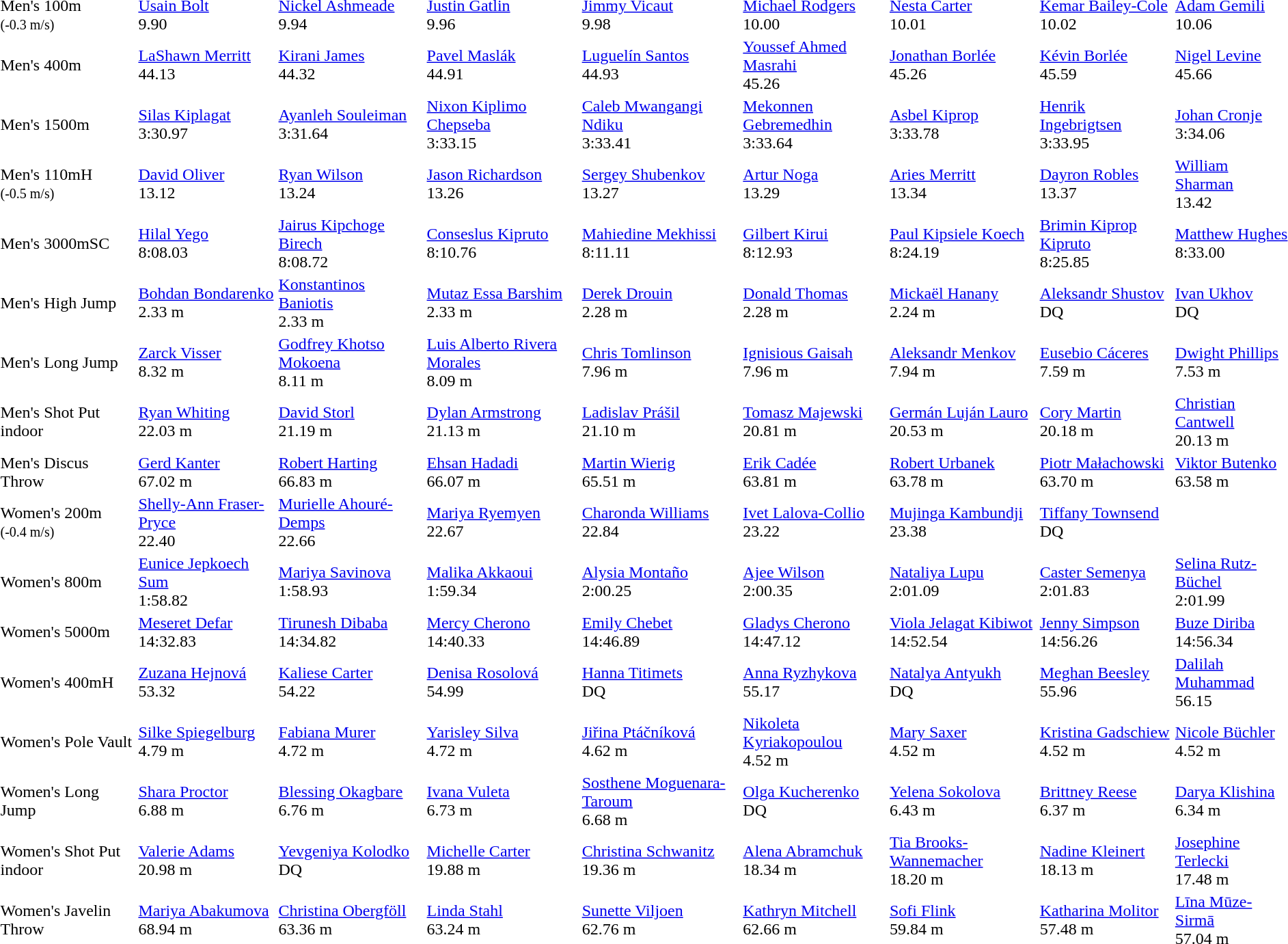<table>
<tr>
<td>Men's 100m<br><small>(-0.3 m/s)</small></td>
<td><a href='#'>Usain Bolt</a><br>  9.90</td>
<td><a href='#'>Nickel Ashmeade</a><br>  9.94</td>
<td><a href='#'>Justin Gatlin</a><br>  9.96</td>
<td><a href='#'>Jimmy Vicaut</a><br>  9.98</td>
<td><a href='#'>Michael Rodgers</a><br>  10.00</td>
<td><a href='#'>Nesta Carter</a><br>  10.01</td>
<td><a href='#'>Kemar Bailey-Cole</a><br>  10.02</td>
<td><a href='#'>Adam Gemili</a><br>  10.06</td>
</tr>
<tr>
<td>Men's 400m</td>
<td><a href='#'>LaShawn Merritt</a><br>  44.13</td>
<td><a href='#'>Kirani James</a><br>  44.32</td>
<td><a href='#'>Pavel Maslák</a><br>  44.91</td>
<td><a href='#'>Luguelín Santos</a><br>  44.93</td>
<td><a href='#'>Youssef Ahmed Masrahi</a><br>  45.26</td>
<td><a href='#'>Jonathan Borlée</a><br>  45.26</td>
<td><a href='#'>Kévin Borlée</a><br>  45.59</td>
<td><a href='#'>Nigel Levine</a><br>  45.66</td>
</tr>
<tr>
<td>Men's 1500m</td>
<td><a href='#'>Silas Kiplagat</a><br>  3:30.97</td>
<td><a href='#'>Ayanleh Souleiman</a><br>  3:31.64</td>
<td><a href='#'>Nixon Kiplimo Chepseba</a><br>  3:33.15</td>
<td><a href='#'>Caleb Mwangangi Ndiku</a><br>  3:33.41</td>
<td><a href='#'>Mekonnen Gebremedhin</a><br>  3:33.64</td>
<td><a href='#'>Asbel Kiprop</a><br>  3:33.78</td>
<td><a href='#'>Henrik Ingebrigtsen</a><br>  3:33.95</td>
<td><a href='#'>Johan Cronje</a><br>  3:34.06</td>
</tr>
<tr>
<td>Men's 110mH<br><small>(-0.5 m/s)</small></td>
<td><a href='#'>David Oliver</a><br>  13.12</td>
<td><a href='#'>Ryan Wilson</a><br>  13.24</td>
<td><a href='#'>Jason Richardson</a><br>  13.26</td>
<td><a href='#'>Sergey Shubenkov</a><br>  13.27</td>
<td><a href='#'>Artur Noga</a><br>  13.29</td>
<td><a href='#'>Aries Merritt</a><br>  13.34</td>
<td><a href='#'>Dayron Robles</a><br>  13.37</td>
<td><a href='#'>William Sharman</a><br>  13.42</td>
</tr>
<tr>
<td>Men's 3000mSC</td>
<td><a href='#'>Hilal Yego</a><br>  8:08.03</td>
<td><a href='#'>Jairus Kipchoge Birech</a><br>  8:08.72</td>
<td><a href='#'>Conseslus Kipruto</a><br>  8:10.76</td>
<td><a href='#'>Mahiedine Mekhissi</a><br>  8:11.11</td>
<td><a href='#'>Gilbert Kirui</a><br>  8:12.93</td>
<td><a href='#'>Paul Kipsiele Koech</a><br>  8:24.19</td>
<td><a href='#'>Brimin Kiprop Kipruto</a><br>  8:25.85</td>
<td><a href='#'>Matthew Hughes</a><br>  8:33.00</td>
</tr>
<tr>
<td>Men's High Jump</td>
<td><a href='#'>Bohdan Bondarenko</a><br>  2.33 m</td>
<td><a href='#'>Konstantinos Baniotis</a><br>  2.33 m</td>
<td><a href='#'>Mutaz Essa Barshim</a><br>  2.33 m</td>
<td><a href='#'>Derek Drouin</a><br>  2.28 m</td>
<td><a href='#'>Donald Thomas</a><br>  2.28 m</td>
<td><a href='#'>Mickaël Hanany</a><br>  2.24 m</td>
<td><a href='#'>Aleksandr Shustov</a><br>  DQ</td>
<td><a href='#'>Ivan Ukhov</a><br>  DQ</td>
</tr>
<tr>
<td>Men's Long Jump</td>
<td><a href='#'>Zarck Visser</a><br>  8.32 m</td>
<td><a href='#'>Godfrey Khotso Mokoena</a><br>  8.11 m</td>
<td><a href='#'>Luis Alberto Rivera Morales</a><br>  8.09 m</td>
<td><a href='#'>Chris Tomlinson</a><br>  7.96 m</td>
<td><a href='#'>Ignisious Gaisah</a><br>  7.96 m</td>
<td><a href='#'>Aleksandr Menkov</a><br>  7.94 m</td>
<td><a href='#'>Eusebio Cáceres</a><br>  7.59 m</td>
<td><a href='#'>Dwight Phillips</a><br>  7.53 m</td>
</tr>
<tr>
<td>Men's Shot Put indoor</td>
<td><a href='#'>Ryan Whiting</a><br>  22.03 m</td>
<td><a href='#'>David Storl</a><br>  21.19 m</td>
<td><a href='#'>Dylan Armstrong</a><br>  21.13 m</td>
<td><a href='#'>Ladislav Prášil</a><br>  21.10 m</td>
<td><a href='#'>Tomasz Majewski</a><br>  20.81 m</td>
<td><a href='#'>Germán Luján Lauro</a><br>  20.53 m</td>
<td><a href='#'>Cory Martin</a><br>  20.18 m</td>
<td><a href='#'>Christian Cantwell</a><br>  20.13 m</td>
</tr>
<tr>
<td>Men's Discus Throw</td>
<td><a href='#'>Gerd Kanter</a><br>  67.02 m</td>
<td><a href='#'>Robert Harting</a><br>  66.83 m</td>
<td><a href='#'>Ehsan Hadadi</a><br>  66.07 m</td>
<td><a href='#'>Martin Wierig</a><br>  65.51 m</td>
<td><a href='#'>Erik Cadée</a><br>  63.81 m</td>
<td><a href='#'>Robert Urbanek</a><br>  63.78 m</td>
<td><a href='#'>Piotr Małachowski</a><br>  63.70 m</td>
<td><a href='#'>Viktor Butenko</a><br>  63.58 m</td>
</tr>
<tr>
<td>Women's 200m<br><small>(-0.4 m/s)</small></td>
<td><a href='#'>Shelly-Ann Fraser-Pryce</a><br>  22.40</td>
<td><a href='#'>Murielle Ahouré-Demps</a><br>  22.66</td>
<td><a href='#'>Mariya Ryemyen</a><br>  22.67</td>
<td><a href='#'>Charonda Williams</a><br>  22.84</td>
<td><a href='#'>Ivet Lalova-Collio</a><br>  23.22</td>
<td><a href='#'>Mujinga Kambundji</a><br>  23.38</td>
<td><a href='#'>Tiffany Townsend</a><br>  DQ</td>
</tr>
<tr>
<td>Women's 800m</td>
<td><a href='#'>Eunice Jepkoech Sum</a><br>  1:58.82</td>
<td><a href='#'>Mariya Savinova</a><br>  1:58.93</td>
<td><a href='#'>Malika Akkaoui</a><br>  1:59.34</td>
<td><a href='#'>Alysia Montaño</a><br>  2:00.25</td>
<td><a href='#'>Ajee Wilson</a><br>  2:00.35</td>
<td><a href='#'>Nataliya Lupu</a><br>  2:01.09</td>
<td><a href='#'>Caster Semenya</a><br>  2:01.83</td>
<td><a href='#'>Selina Rutz-Büchel</a><br>  2:01.99</td>
</tr>
<tr>
<td>Women's 5000m</td>
<td><a href='#'>Meseret Defar</a><br>  14:32.83</td>
<td><a href='#'>Tirunesh Dibaba</a><br>  14:34.82</td>
<td><a href='#'>Mercy Cherono</a><br>  14:40.33</td>
<td><a href='#'>Emily Chebet</a><br>  14:46.89</td>
<td><a href='#'>Gladys Cherono</a><br>  14:47.12</td>
<td><a href='#'>Viola Jelagat Kibiwot</a><br>  14:52.54</td>
<td><a href='#'>Jenny Simpson</a><br>  14:56.26</td>
<td><a href='#'>Buze Diriba</a><br>  14:56.34</td>
</tr>
<tr>
<td>Women's 400mH</td>
<td><a href='#'>Zuzana Hejnová</a><br>  53.32</td>
<td><a href='#'>Kaliese Carter</a><br>  54.22</td>
<td><a href='#'>Denisa Rosolová</a><br>  54.99</td>
<td><a href='#'>Hanna Titimets</a><br>  DQ</td>
<td><a href='#'>Anna Ryzhykova</a><br>  55.17</td>
<td><a href='#'>Natalya Antyukh</a><br>  DQ</td>
<td><a href='#'>Meghan Beesley</a><br>  55.96</td>
<td><a href='#'>Dalilah Muhammad</a><br>  56.15</td>
</tr>
<tr>
<td>Women's Pole Vault</td>
<td><a href='#'>Silke Spiegelburg</a><br>  4.79 m</td>
<td><a href='#'>Fabiana Murer</a><br>  4.72 m</td>
<td><a href='#'>Yarisley Silva</a><br>  4.72 m</td>
<td><a href='#'>Jiřina Ptáčníková</a><br>  4.62 m</td>
<td><a href='#'>Nikoleta Kyriakopoulou</a><br>  4.52 m</td>
<td><a href='#'>Mary Saxer</a><br>  4.52 m</td>
<td><a href='#'>Kristina Gadschiew</a><br>  4.52 m</td>
<td><a href='#'>Nicole Büchler</a><br>  4.52 m</td>
</tr>
<tr>
<td>Women's Long Jump</td>
<td><a href='#'>Shara Proctor</a><br>  6.88 m</td>
<td><a href='#'>Blessing Okagbare</a><br>  6.76 m</td>
<td><a href='#'>Ivana Vuleta</a><br>  6.73 m</td>
<td><a href='#'>Sosthene Moguenara-Taroum</a><br>  6.68 m</td>
<td><a href='#'>Olga Kucherenko</a><br>  DQ</td>
<td><a href='#'>Yelena Sokolova</a><br>  6.43 m</td>
<td><a href='#'>Brittney Reese</a><br>  6.37 m</td>
<td><a href='#'>Darya Klishina</a><br>  6.34 m</td>
</tr>
<tr>
<td>Women's Shot Put indoor</td>
<td><a href='#'>Valerie Adams</a><br>  20.98 m</td>
<td><a href='#'>Yevgeniya Kolodko</a><br>  DQ</td>
<td><a href='#'>Michelle Carter</a><br>  19.88 m</td>
<td><a href='#'>Christina Schwanitz</a><br>  19.36 m</td>
<td><a href='#'>Alena Abramchuk</a><br>  18.34 m</td>
<td><a href='#'>Tia Brooks-Wannemacher</a><br>  18.20 m</td>
<td><a href='#'>Nadine Kleinert</a><br>  18.13 m</td>
<td><a href='#'>Josephine Terlecki</a><br>  17.48 m</td>
</tr>
<tr>
<td>Women's Javelin Throw</td>
<td><a href='#'>Mariya Abakumova</a><br>  68.94 m</td>
<td><a href='#'>Christina Obergföll</a><br>  63.36 m</td>
<td><a href='#'>Linda Stahl</a><br>  63.24 m</td>
<td><a href='#'>Sunette Viljoen</a><br>  62.76 m</td>
<td><a href='#'>Kathryn Mitchell</a><br>  62.66 m</td>
<td><a href='#'>Sofi Flink</a><br>  59.84 m</td>
<td><a href='#'>Katharina Molitor</a><br>  57.48 m</td>
<td><a href='#'>Līna Mūze-Sirmā</a><br>  57.04 m</td>
</tr>
</table>
